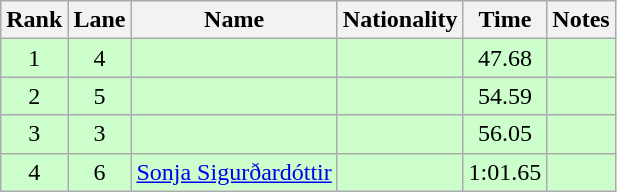<table class="wikitable sortable" style="text-align:center">
<tr>
<th>Rank</th>
<th>Lane</th>
<th>Name</th>
<th>Nationality</th>
<th>Time</th>
<th>Notes</th>
</tr>
<tr bgcolor=ccffcc>
<td>1</td>
<td>4</td>
<td align=left></td>
<td align=left></td>
<td>47.68</td>
<td><strong></strong> <strong></strong></td>
</tr>
<tr bgcolor=ccffcc>
<td>2</td>
<td>5</td>
<td align=left></td>
<td align=left></td>
<td>54.59</td>
<td><strong></strong></td>
</tr>
<tr bgcolor=ccffcc>
<td>3</td>
<td>3</td>
<td align=left></td>
<td align=left></td>
<td>56.05</td>
<td><strong></strong></td>
</tr>
<tr bgcolor=ccffcc>
<td>4</td>
<td>6</td>
<td align=left><a href='#'>Sonja Sigurðardóttir</a></td>
<td align="left"></td>
<td>1:01.65</td>
<td><strong></strong></td>
</tr>
</table>
